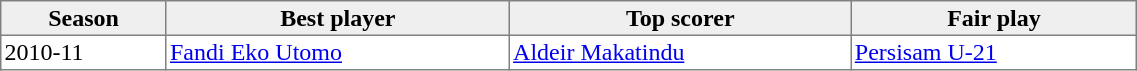<table class="toccolours" border="1" cellpadding="2" style="border-collapse: collapse; text-align: left; width: 60%;">
<tr style="background:#efefef; text-align: center">
<th>Season</th>
<th>Best player</th>
<th>Top scorer</th>
<th>Fair play</th>
</tr>
<tr>
<td>2010-11</td>
<td><a href='#'>Fandi Eko Utomo</a></td>
<td><a href='#'>Aldeir Makatindu</a></td>
<td><a href='#'>Persisam U-21</a></td>
</tr>
</table>
